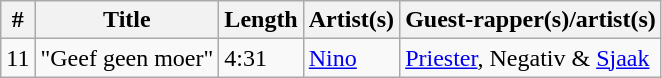<table class="wikitable">
<tr>
<th>#</th>
<th>Title</th>
<th>Length</th>
<th>Artist(s)</th>
<th>Guest-rapper(s)/artist(s)</th>
</tr>
<tr>
<td>11</td>
<td>"Geef geen moer"</td>
<td>4:31</td>
<td><a href='#'>Nino</a></td>
<td><a href='#'>Priester</a>, Negativ & <a href='#'>Sjaak</a></td>
</tr>
</table>
